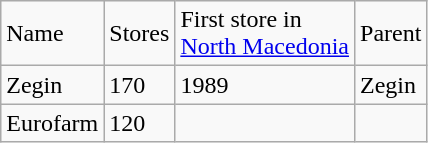<table class="wikitable sortable">
<tr>
<td>Name</td>
<td>Stores</td>
<td>First store in<br><a href='#'>North Macedonia</a></td>
<td>Parent</td>
</tr>
<tr>
<td>Zegin</td>
<td>170</td>
<td>1989</td>
<td>Zegin</td>
</tr>
<tr>
<td>Eurofarm</td>
<td>120</td>
<td></td>
<td></td>
</tr>
</table>
